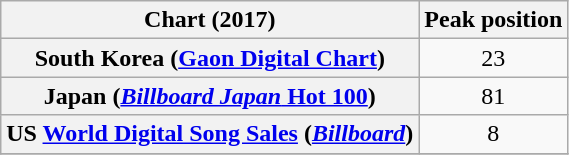<table class="wikitable sortable plainrowheaders" style="text-align:center">
<tr>
<th scope="col">Chart (2017)</th>
<th scope="col">Peak  position</th>
</tr>
<tr>
<th scope="row">South Korea (<a href='#'>Gaon Digital Chart</a>)</th>
<td>23</td>
</tr>
<tr>
<th scope="row">Japan (<a href='#'><em>Billboard Japan</em> Hot 100</a>)</th>
<td>81</td>
</tr>
<tr>
<th scope="row">US <a href='#'>World Digital Song Sales</a> (<em><a href='#'>Billboard</a></em>)</th>
<td>8</td>
</tr>
<tr>
</tr>
</table>
